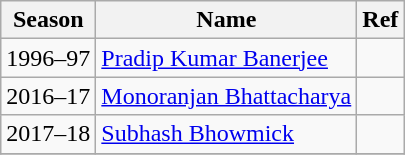<table class="wikitable">
<tr>
<th>Season</th>
<th>Name</th>
<th>Ref</th>
</tr>
<tr>
<td>1996–97</td>
<td> <a href='#'>Pradip Kumar Banerjee</a></td>
<td></td>
</tr>
<tr>
<td>2016–17</td>
<td> <a href='#'>Monoranjan Bhattacharya</a></td>
<td></td>
</tr>
<tr>
<td>2017–18</td>
<td> <a href='#'>Subhash Bhowmick</a></td>
<td></td>
</tr>
<tr>
</tr>
</table>
